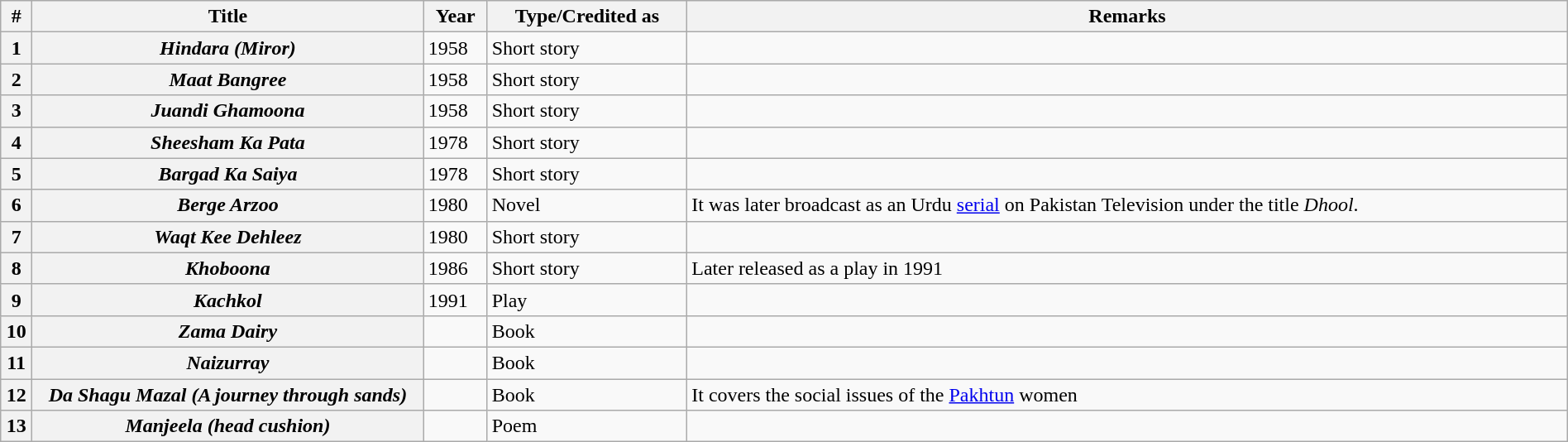<table class="wikitable sortable plainrowheaders" width=100%>
<tr>
<th scope="col" width=2%>#</th>
<th scope="col" width=25%>Title</th>
<th scope="col">Year</th>
<th scope="col">Type/Credited as</th>
<th scope="col">Remarks</th>
</tr>
<tr>
<th scope="row" align="left">1</th>
<th><em>Hindara (Miror)</em></th>
<td>1958</td>
<td>Short story</td>
<td></td>
</tr>
<tr>
<th scope="row" align="left">2</th>
<th><em>Maat Bangree</em></th>
<td>1958</td>
<td>Short story</td>
<td></td>
</tr>
<tr>
<th scope="row" align="left">3</th>
<th><em>Juandi Ghamoona</em></th>
<td>1958</td>
<td>Short story</td>
<td></td>
</tr>
<tr>
<th scope="row" align="left">4</th>
<th><em>Sheesham Ka Pata</em></th>
<td>1978</td>
<td>Short story</td>
<td></td>
</tr>
<tr>
<th scope="row" align="left">5</th>
<th><em>Bargad Ka Saiya</em></th>
<td>1978</td>
<td>Short story</td>
<td></td>
</tr>
<tr>
<th scope="row" align="left">6</th>
<th><em>Berge Arzoo</em></th>
<td>1980</td>
<td>Novel</td>
<td>It was later broadcast as an Urdu <a href='#'>serial</a> on Pakistan Television under the title <em>Dhool</em>.</td>
</tr>
<tr>
<th scope="row" align="left">7</th>
<th><em>Waqt Kee Dehleez</em></th>
<td>1980</td>
<td>Short story</td>
<td></td>
</tr>
<tr>
<th scope="row" align="left">8</th>
<th><em>Khoboona</em></th>
<td>1986</td>
<td>Short story</td>
<td>Later released as a play in 1991</td>
</tr>
<tr>
<th scope="row" align="left">9</th>
<th><em>Kachkol</em></th>
<td>1991</td>
<td>Play</td>
<td></td>
</tr>
<tr>
<th scope="row" align="left">10</th>
<th><em>Zama Dairy</em></th>
<td></td>
<td>Book</td>
<td></td>
</tr>
<tr>
<th scope="row" align="left">11</th>
<th><em>Naizurray</em></th>
<td></td>
<td>Book</td>
<td></td>
</tr>
<tr>
<th scope="row" align="left">12</th>
<th><em>Da Shagu Mazal (A journey through sands)</em></th>
<td></td>
<td>Book</td>
<td>It covers the social issues of the <a href='#'>Pakhtun</a> women</td>
</tr>
<tr>
<th scope="row" align="left">13</th>
<th><em>Manjeela (head cushion)</em></th>
<td></td>
<td>Poem</td>
<td></td>
</tr>
</table>
